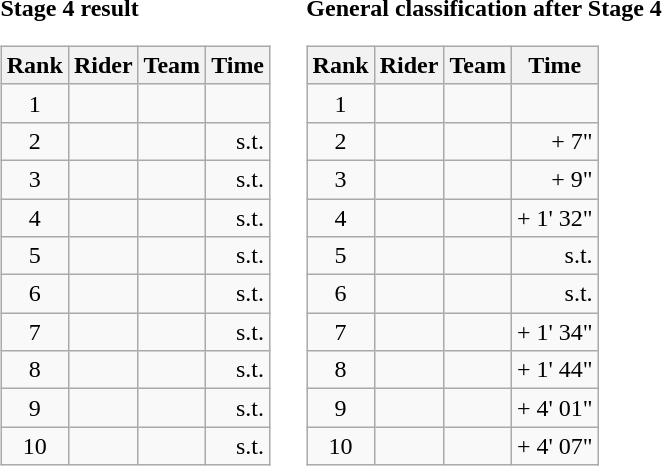<table>
<tr>
<td><strong>Stage 4 result</strong><br><table class="wikitable">
<tr>
<th scope="col">Rank</th>
<th scope="col">Rider</th>
<th scope="col">Team</th>
<th scope="col">Time</th>
</tr>
<tr>
<td style="text-align:center;">1</td>
<td></td>
<td></td>
<td style="text-align:right;"></td>
</tr>
<tr>
<td style="text-align:center;">2</td>
<td></td>
<td></td>
<td style="text-align:right;">s.t.</td>
</tr>
<tr>
<td style="text-align:center;">3</td>
<td></td>
<td></td>
<td style="text-align:right;">s.t.</td>
</tr>
<tr>
<td style="text-align:center;">4</td>
<td></td>
<td></td>
<td style="text-align:right;">s.t.</td>
</tr>
<tr>
<td style="text-align:center;">5</td>
<td></td>
<td></td>
<td style="text-align:right;">s.t.</td>
</tr>
<tr>
<td style="text-align:center;">6</td>
<td></td>
<td></td>
<td style="text-align:right;">s.t.</td>
</tr>
<tr>
<td style="text-align:center;">7</td>
<td></td>
<td></td>
<td style="text-align:right;">s.t.</td>
</tr>
<tr>
<td style="text-align:center;">8</td>
<td></td>
<td></td>
<td style="text-align:right;">s.t.</td>
</tr>
<tr>
<td style="text-align:center;">9</td>
<td></td>
<td></td>
<td style="text-align:right;">s.t.</td>
</tr>
<tr>
<td style="text-align:center;">10</td>
<td></td>
<td></td>
<td style="text-align:right;">s.t.</td>
</tr>
</table>
</td>
<td></td>
<td><strong>General classification after Stage 4</strong><br><table class="wikitable">
<tr>
<th scope="col">Rank</th>
<th scope="col">Rider</th>
<th scope="col">Team</th>
<th scope="col">Time</th>
</tr>
<tr>
<td style="text-align:center;">1</td>
<td> </td>
<td></td>
<td style="text-align:right;"></td>
</tr>
<tr>
<td style="text-align:center;">2</td>
<td></td>
<td></td>
<td style="text-align:right;">+ 7"</td>
</tr>
<tr>
<td style="text-align:center;">3</td>
<td></td>
<td></td>
<td style="text-align:right;">+ 9"</td>
</tr>
<tr>
<td style="text-align:center;">4</td>
<td></td>
<td></td>
<td style="text-align:right;">+ 1' 32"</td>
</tr>
<tr>
<td style="text-align:center;">5</td>
<td></td>
<td></td>
<td style="text-align:right;">s.t.</td>
</tr>
<tr>
<td style="text-align:center;">6</td>
<td></td>
<td></td>
<td style="text-align:right;">s.t.</td>
</tr>
<tr>
<td style="text-align:center;">7</td>
<td></td>
<td></td>
<td style="text-align:right;">+ 1' 34"</td>
</tr>
<tr>
<td style="text-align:center;">8</td>
<td></td>
<td></td>
<td style="text-align:right;">+ 1' 44"</td>
</tr>
<tr>
<td style="text-align:center;">9</td>
<td></td>
<td></td>
<td style="text-align:right;">+ 4' 01"</td>
</tr>
<tr>
<td style="text-align:center;">10</td>
<td></td>
<td></td>
<td style="text-align:right;">+ 4' 07"</td>
</tr>
</table>
</td>
</tr>
</table>
